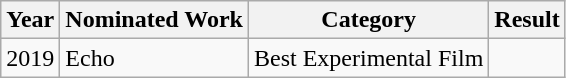<table class="wikitable">
<tr>
<th>Year</th>
<th>Nominated Work</th>
<th>Category</th>
<th>Result</th>
</tr>
<tr>
<td>2019</td>
<td>Echo</td>
<td>Best Experimental Film</td>
<td></td>
</tr>
</table>
